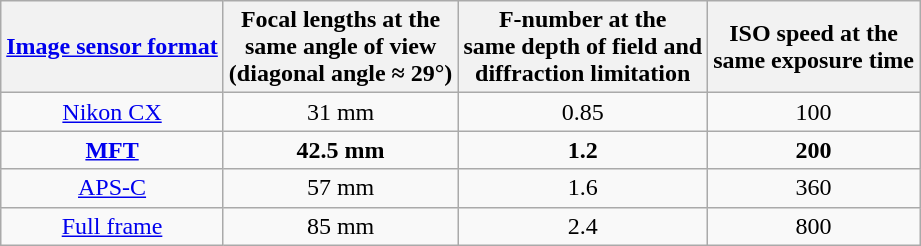<table class="wikitable zebra">
<tr>
<th><a href='#'>Image sensor format</a></th>
<th>Focal lengths at the<br>same angle of view<br>(diagonal angle ≈ 29°)</th>
<th>F-number at the<br>same depth of field and<br>diffraction limitation</th>
<th>ISO speed at the<br>same exposure time</th>
</tr>
<tr>
<td style="text-align:center"><a href='#'>Nikon CX</a></td>
<td style="text-align:center">31 mm</td>
<td style="text-align:center">0.85</td>
<td style="text-align:center">100</td>
</tr>
<tr>
<td style="text-align:center"><strong><a href='#'>MFT</a></strong></td>
<td style="text-align:center"><strong>42.5 mm</strong></td>
<td style="text-align:center"><strong>1.2</strong></td>
<td style="text-align:center"><strong>200</strong></td>
</tr>
<tr>
<td style="text-align:center"><a href='#'>APS-C</a></td>
<td style="text-align:center">57 mm</td>
<td style="text-align:center">1.6</td>
<td style="text-align:center">360</td>
</tr>
<tr>
<td style="text-align:center"><a href='#'>Full frame</a></td>
<td style="text-align:center">85 mm</td>
<td style="text-align:center">2.4</td>
<td style="text-align:center">800</td>
</tr>
</table>
